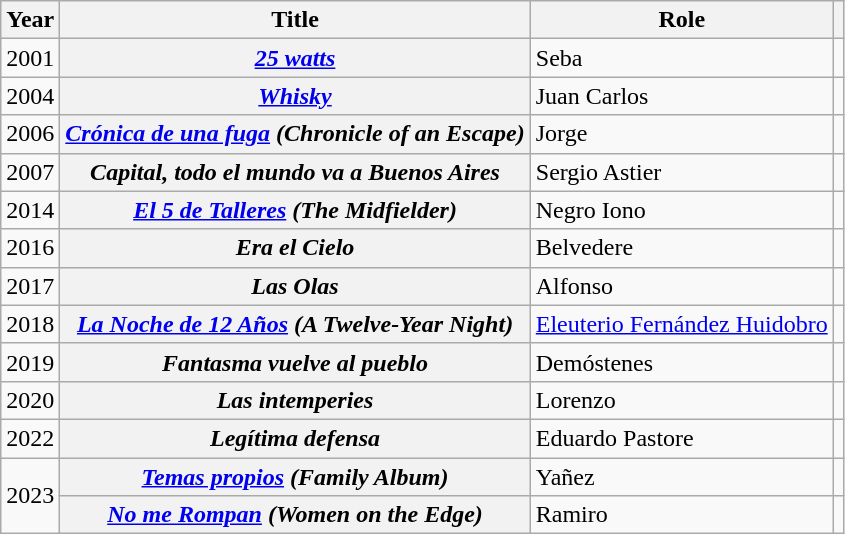<table class="wikitable plainrowheaders sortable">
<tr>
<th scope="col">Year</th>
<th scope="col">Title</th>
<th scope="col">Role</th>
<th class="unsortable" scope="col"></th>
</tr>
<tr>
<td>2001</td>
<th scope="row"><em><a href='#'>25 watts</a></em></th>
<td>Seba</td>
<td></td>
</tr>
<tr>
<td>2004</td>
<th scope="row"><em><a href='#'>Whisky</a></em></th>
<td>Juan Carlos</td>
<td></td>
</tr>
<tr>
<td>2006</td>
<th scope="row"><em><a href='#'>Crónica de una fuga</a> (Chronicle of an Escape)</em></th>
<td>Jorge</td>
<td></td>
</tr>
<tr>
<td>2007</td>
<th scope="row"><em>Capital, todo el mundo va a Buenos Aires</em></th>
<td>Sergio Astier</td>
<td></td>
</tr>
<tr>
<td>2014</td>
<th scope="row"><em><a href='#'>El 5 de Talleres</a> (The Midfielder)</em></th>
<td>Negro Iono</td>
<td></td>
</tr>
<tr>
<td>2016</td>
<th scope="row"><em>Era el Cielo</em></th>
<td>Belvedere</td>
<td></td>
</tr>
<tr>
<td>2017</td>
<th scope="row"><em>Las Olas</em></th>
<td>Alfonso</td>
<td></td>
</tr>
<tr>
<td>2018</td>
<th scope="row"><em><a href='#'>La Noche de 12 Años</a> (A Twelve-Year Night)</em></th>
<td><a href='#'>Eleuterio Fernández Huidobro</a></td>
<td></td>
</tr>
<tr>
<td>2019</td>
<th scope="row"><em>Fantasma vuelve al pueblo</em></th>
<td>Demóstenes</td>
<td></td>
</tr>
<tr>
<td>2020</td>
<th scope="row"><em>Las intemperies</em></th>
<td>Lorenzo</td>
<td></td>
</tr>
<tr>
<td>2022</td>
<th scope="row"><em>Legítima defensa</em></th>
<td>Eduardo Pastore</td>
<td></td>
</tr>
<tr>
<td rowspan="2">2023</td>
<th scope="row"><em><a href='#'>Temas propios</a> (Family Album)</em></th>
<td>Yañez</td>
<td></td>
</tr>
<tr>
<th scope="row"><em><a href='#'>No me Rompan</a> (Women on the Edge)</em></th>
<td>Ramiro</td>
<td></td>
</tr>
</table>
